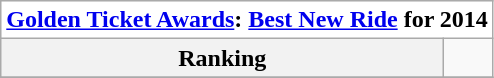<table class="wikitable">
<tr>
<th style="text-align:center; background:white;" colspan="500"><a href='#'>Golden Ticket Awards</a>: <a href='#'>Best New Ride</a> for 2014</th>
</tr>
<tr style="background:#white;">
<th style="text-align:center;">Ranking</th>
<td></td>
</tr>
<tr>
</tr>
</table>
